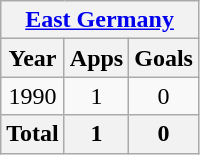<table class="wikitable" style="text-align:center">
<tr>
<th colspan=3><a href='#'>East Germany</a></th>
</tr>
<tr>
<th>Year</th>
<th>Apps</th>
<th>Goals</th>
</tr>
<tr>
<td>1990</td>
<td>1</td>
<td>0</td>
</tr>
<tr>
<th>Total</th>
<th>1</th>
<th>0</th>
</tr>
</table>
